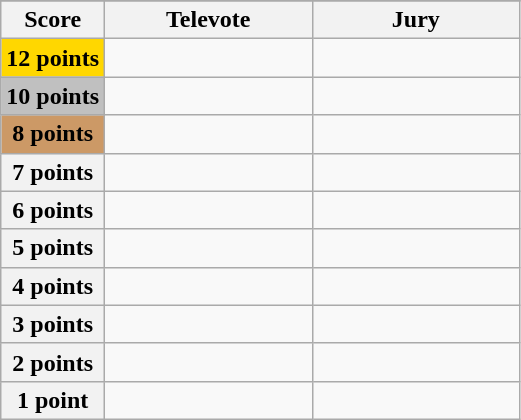<table class="wikitable">
<tr>
</tr>
<tr>
<th scope="col" width="20%">Score</th>
<th scope="col" width="40%">Televote</th>
<th scope="col" width="40%">Jury</th>
</tr>
<tr>
<th scope="row" style="Background:gold">12 points</th>
<td></td>
<td></td>
</tr>
<tr>
<th scope="row" style="background:silver">10 points</th>
<td></td>
<td></td>
</tr>
<tr>
<th scope="row" style="background:#CC9966">8 points</th>
<td></td>
<td></td>
</tr>
<tr>
<th scope="row">7 points</th>
<td></td>
<td></td>
</tr>
<tr>
<th scope="row">6 points</th>
<td></td>
<td></td>
</tr>
<tr>
<th scope="row">5 points</th>
<td></td>
<td></td>
</tr>
<tr>
<th scope="row">4 points</th>
<td></td>
<td></td>
</tr>
<tr>
<th scope="row">3 points</th>
<td></td>
<td></td>
</tr>
<tr>
<th scope="row">2 points</th>
<td></td>
<td></td>
</tr>
<tr>
<th scope="row">1 point</th>
<td></td>
<td></td>
</tr>
</table>
